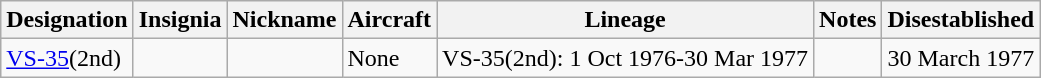<table class="wikitable">
<tr>
<th>Designation</th>
<th>Insignia</th>
<th>Nickname</th>
<th>Aircraft</th>
<th>Lineage</th>
<th>Notes</th>
<th>Disestablished</th>
</tr>
<tr>
<td><a href='#'>VS-35</a>(2nd)</td>
<td></td>
<td></td>
<td>None</td>
<td style="white-space: nowrap;">VS-35(2nd): 1 Oct 1976-30 Mar 1977</td>
<td></td>
<td>30 March 1977</td>
</tr>
</table>
